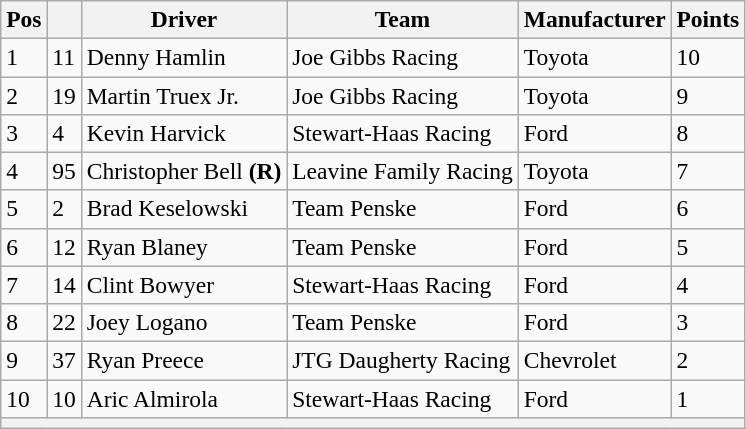<table class="wikitable" style="font-size:98%">
<tr>
<th>Pos</th>
<th></th>
<th>Driver</th>
<th>Team</th>
<th>Manufacturer</th>
<th>Points</th>
</tr>
<tr>
<td>1</td>
<td>11</td>
<td>Denny Hamlin</td>
<td>Joe Gibbs Racing</td>
<td>Toyota</td>
<td>10</td>
</tr>
<tr>
<td>2</td>
<td>19</td>
<td>Martin Truex Jr.</td>
<td>Joe Gibbs Racing</td>
<td>Toyota</td>
<td>9</td>
</tr>
<tr>
<td>3</td>
<td>4</td>
<td>Kevin Harvick</td>
<td>Stewart-Haas Racing</td>
<td>Ford</td>
<td>8</td>
</tr>
<tr>
<td>4</td>
<td>95</td>
<td>Christopher Bell <strong>(R)</strong></td>
<td>Leavine Family Racing</td>
<td>Toyota</td>
<td>7</td>
</tr>
<tr>
<td>5</td>
<td>2</td>
<td>Brad Keselowski</td>
<td>Team Penske</td>
<td>Ford</td>
<td>6</td>
</tr>
<tr>
<td>6</td>
<td>12</td>
<td>Ryan Blaney</td>
<td>Team Penske</td>
<td>Ford</td>
<td>5</td>
</tr>
<tr>
<td>7</td>
<td>14</td>
<td>Clint Bowyer</td>
<td>Stewart-Haas Racing</td>
<td>Ford</td>
<td>4</td>
</tr>
<tr>
<td>8</td>
<td>22</td>
<td>Joey Logano</td>
<td>Team Penske</td>
<td>Ford</td>
<td>3</td>
</tr>
<tr>
<td>9</td>
<td>37</td>
<td>Ryan Preece</td>
<td>JTG Daugherty Racing</td>
<td>Chevrolet</td>
<td>2</td>
</tr>
<tr>
<td>10</td>
<td>10</td>
<td>Aric Almirola</td>
<td>Stewart-Haas Racing</td>
<td>Ford</td>
<td>1</td>
</tr>
<tr>
<th colspan="6"></th>
</tr>
</table>
